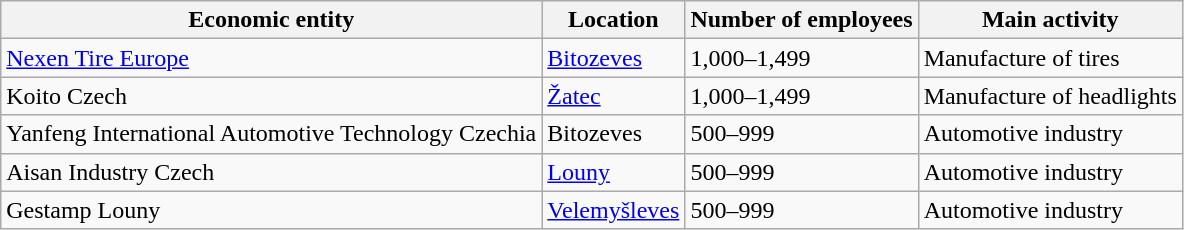<table class="wikitable sortable">
<tr>
<th>Economic entity</th>
<th>Location</th>
<th>Number of employees</th>
<th>Main activity</th>
</tr>
<tr>
<td><a href='#'>Nexen Tire Europe</a></td>
<td><a href='#'>Bitozeves</a></td>
<td>1,000–1,499</td>
<td>Manufacture of tires</td>
</tr>
<tr>
<td>Koito Czech</td>
<td><a href='#'>Žatec</a></td>
<td>1,000–1,499</td>
<td>Manufacture of headlights</td>
</tr>
<tr>
<td>Yanfeng International Automotive Technology Czechia</td>
<td>Bitozeves</td>
<td>500–999</td>
<td>Automotive industry</td>
</tr>
<tr>
<td>Aisan Industry Czech</td>
<td><a href='#'>Louny</a></td>
<td>500–999</td>
<td>Automotive industry</td>
</tr>
<tr>
<td>Gestamp Louny</td>
<td><a href='#'>Velemyšleves</a></td>
<td>500–999</td>
<td>Automotive industry</td>
</tr>
</table>
